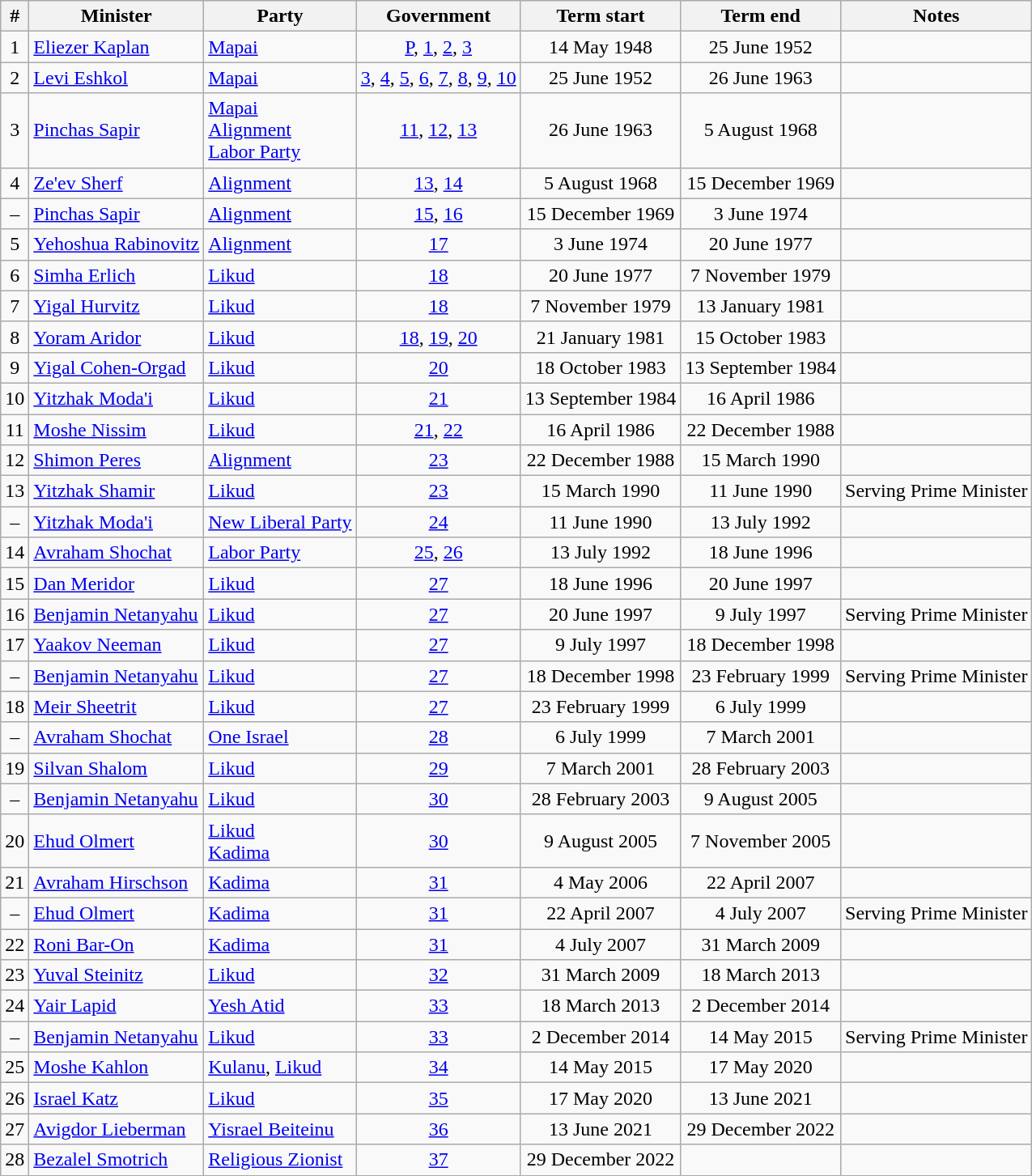<table class=wikitable style=text-align:center>
<tr>
<th>#</th>
<th>Minister</th>
<th>Party</th>
<th>Government</th>
<th>Term start</th>
<th>Term end</th>
<th>Notes</th>
</tr>
<tr>
<td>1</td>
<td align=left><a href='#'>Eliezer Kaplan</a></td>
<td align=left><a href='#'>Mapai</a></td>
<td><a href='#'>P</a>, <a href='#'>1</a>, <a href='#'>2</a>, <a href='#'>3</a></td>
<td>14 May 1948</td>
<td>25 June 1952</td>
<td></td>
</tr>
<tr>
<td>2</td>
<td align=left><a href='#'>Levi Eshkol</a></td>
<td align=left><a href='#'>Mapai</a></td>
<td><a href='#'>3</a>, <a href='#'>4</a>, <a href='#'>5</a>, <a href='#'>6</a>, <a href='#'>7</a>, <a href='#'>8</a>, <a href='#'>9</a>, <a href='#'>10</a></td>
<td>25 June 1952</td>
<td>26 June 1963</td>
<td></td>
</tr>
<tr>
<td>3</td>
<td align=left><a href='#'>Pinchas Sapir</a></td>
<td align=left><a href='#'>Mapai</a><br><a href='#'>Alignment</a><br><a href='#'>Labor Party</a></td>
<td><a href='#'>11</a>, <a href='#'>12</a>, <a href='#'>13</a></td>
<td>26 June 1963</td>
<td>5 August 1968</td>
<td></td>
</tr>
<tr>
<td>4</td>
<td align=left><a href='#'>Ze'ev Sherf</a></td>
<td align=left><a href='#'>Alignment</a></td>
<td><a href='#'>13</a>, <a href='#'>14</a></td>
<td>5 August 1968</td>
<td>15 December 1969</td>
<td></td>
</tr>
<tr>
<td>–</td>
<td align=left><a href='#'>Pinchas Sapir</a></td>
<td align=left><a href='#'>Alignment</a></td>
<td><a href='#'>15</a>, <a href='#'>16</a></td>
<td>15 December 1969</td>
<td>3 June 1974</td>
<td></td>
</tr>
<tr>
<td>5</td>
<td align=left><a href='#'>Yehoshua Rabinovitz</a></td>
<td align=left><a href='#'>Alignment</a></td>
<td><a href='#'>17</a></td>
<td>3 June 1974</td>
<td>20 June 1977</td>
<td></td>
</tr>
<tr>
<td>6</td>
<td align=left><a href='#'>Simha Erlich</a></td>
<td align=left><a href='#'>Likud</a></td>
<td><a href='#'>18</a></td>
<td>20 June 1977</td>
<td>7 November 1979</td>
<td></td>
</tr>
<tr>
<td>7</td>
<td align=left><a href='#'>Yigal Hurvitz</a></td>
<td align=left><a href='#'>Likud</a></td>
<td><a href='#'>18</a></td>
<td>7 November 1979</td>
<td>13 January 1981</td>
<td></td>
</tr>
<tr>
<td>8</td>
<td align=left><a href='#'>Yoram Aridor</a></td>
<td align=left><a href='#'>Likud</a></td>
<td><a href='#'>18</a>, <a href='#'>19</a>, <a href='#'>20</a></td>
<td>21 January 1981</td>
<td>15 October 1983</td>
<td></td>
</tr>
<tr>
<td>9</td>
<td align=left><a href='#'>Yigal Cohen-Orgad</a></td>
<td align=left><a href='#'>Likud</a></td>
<td><a href='#'>20</a></td>
<td>18 October 1983</td>
<td>13 September 1984</td>
<td></td>
</tr>
<tr>
<td>10</td>
<td align=left><a href='#'>Yitzhak Moda'i</a></td>
<td align=left><a href='#'>Likud</a></td>
<td><a href='#'>21</a></td>
<td>13 September 1984</td>
<td>16 April 1986</td>
<td></td>
</tr>
<tr>
<td>11</td>
<td align=left><a href='#'>Moshe Nissim</a></td>
<td align=left><a href='#'>Likud</a></td>
<td><a href='#'>21</a>, <a href='#'>22</a></td>
<td>16 April 1986</td>
<td>22 December 1988</td>
<td></td>
</tr>
<tr>
<td>12</td>
<td align=left><a href='#'>Shimon Peres</a></td>
<td align=left><a href='#'>Alignment</a></td>
<td><a href='#'>23</a></td>
<td>22 December 1988</td>
<td>15 March 1990</td>
<td></td>
</tr>
<tr>
<td>13</td>
<td align=left><a href='#'>Yitzhak Shamir</a></td>
<td align=left><a href='#'>Likud</a></td>
<td><a href='#'>23</a></td>
<td>15 March 1990</td>
<td>11 June 1990</td>
<td>Serving Prime Minister</td>
</tr>
<tr>
<td>–</td>
<td align=left><a href='#'>Yitzhak Moda'i</a></td>
<td align=left><a href='#'>New Liberal Party</a></td>
<td><a href='#'>24</a></td>
<td>11 June 1990</td>
<td>13 July 1992</td>
<td></td>
</tr>
<tr>
<td>14</td>
<td align=left><a href='#'>Avraham Shochat</a></td>
<td align=left><a href='#'>Labor Party</a></td>
<td><a href='#'>25</a>, <a href='#'>26</a></td>
<td>13 July 1992</td>
<td>18 June 1996</td>
<td></td>
</tr>
<tr>
<td>15</td>
<td align=left><a href='#'>Dan Meridor</a></td>
<td align=left><a href='#'>Likud</a></td>
<td><a href='#'>27</a></td>
<td>18 June 1996</td>
<td>20 June 1997</td>
<td></td>
</tr>
<tr>
<td>16</td>
<td align=left><a href='#'>Benjamin Netanyahu</a></td>
<td align=left><a href='#'>Likud</a></td>
<td><a href='#'>27</a></td>
<td>20 June 1997</td>
<td>9 July 1997</td>
<td>Serving Prime Minister</td>
</tr>
<tr>
<td>17</td>
<td align=left><a href='#'>Yaakov Neeman</a></td>
<td align=left><a href='#'>Likud</a></td>
<td><a href='#'>27</a></td>
<td>9 July 1997</td>
<td>18 December 1998</td>
<td></td>
</tr>
<tr>
<td>–</td>
<td align=left><a href='#'>Benjamin Netanyahu</a></td>
<td align=left><a href='#'>Likud</a></td>
<td><a href='#'>27</a></td>
<td>18 December 1998</td>
<td>23 February 1999</td>
<td>Serving Prime Minister</td>
</tr>
<tr>
<td>18</td>
<td align=left><a href='#'>Meir Sheetrit</a></td>
<td align=left><a href='#'>Likud</a></td>
<td><a href='#'>27</a></td>
<td>23 February 1999</td>
<td>6 July 1999</td>
<td></td>
</tr>
<tr>
<td>–</td>
<td align=left><a href='#'>Avraham Shochat</a></td>
<td align=left><a href='#'>One Israel</a></td>
<td><a href='#'>28</a></td>
<td>6 July 1999</td>
<td>7 March 2001</td>
<td></td>
</tr>
<tr>
<td>19</td>
<td align=left><a href='#'>Silvan Shalom</a></td>
<td align=left><a href='#'>Likud</a></td>
<td><a href='#'>29</a></td>
<td>7 March 2001</td>
<td>28 February 2003</td>
<td></td>
</tr>
<tr>
<td>–</td>
<td align=left><a href='#'>Benjamin Netanyahu</a></td>
<td align=left><a href='#'>Likud</a></td>
<td><a href='#'>30</a></td>
<td>28 February 2003</td>
<td>9 August 2005</td>
<td></td>
</tr>
<tr>
<td>20</td>
<td align=left><a href='#'>Ehud Olmert</a></td>
<td align=left><a href='#'>Likud</a><br><a href='#'>Kadima</a></td>
<td><a href='#'>30</a></td>
<td>9 August 2005</td>
<td>7 November 2005</td>
<td></td>
</tr>
<tr>
<td>21</td>
<td align=left><a href='#'>Avraham Hirschson</a></td>
<td align=left><a href='#'>Kadima</a></td>
<td><a href='#'>31</a></td>
<td>4 May 2006</td>
<td>22 April 2007</td>
<td></td>
</tr>
<tr>
<td>–</td>
<td align=left><a href='#'>Ehud Olmert</a></td>
<td align=left><a href='#'>Kadima</a></td>
<td><a href='#'>31</a></td>
<td>22 April 2007</td>
<td>4 July 2007</td>
<td>Serving Prime Minister</td>
</tr>
<tr>
<td>22</td>
<td align=left><a href='#'>Roni Bar-On</a></td>
<td align=left><a href='#'>Kadima</a></td>
<td><a href='#'>31</a></td>
<td>4 July 2007</td>
<td>31 March 2009</td>
<td></td>
</tr>
<tr>
<td>23</td>
<td align=left><a href='#'>Yuval Steinitz</a></td>
<td align=left><a href='#'>Likud</a></td>
<td><a href='#'>32</a></td>
<td>31 March 2009</td>
<td>18 March 2013</td>
<td></td>
</tr>
<tr>
<td>24</td>
<td align=left><a href='#'>Yair Lapid</a></td>
<td align=left><a href='#'>Yesh Atid</a></td>
<td><a href='#'>33</a></td>
<td>18 March 2013</td>
<td>2 December 2014</td>
<td></td>
</tr>
<tr>
<td>–</td>
<td align=left><a href='#'>Benjamin Netanyahu</a></td>
<td align=left><a href='#'>Likud</a></td>
<td><a href='#'>33</a></td>
<td>2 December 2014</td>
<td>14 May 2015</td>
<td>Serving Prime Minister</td>
</tr>
<tr>
<td>25</td>
<td align=left><a href='#'>Moshe Kahlon</a></td>
<td align=left><a href='#'>Kulanu</a>, <a href='#'>Likud</a></td>
<td><a href='#'>34</a></td>
<td>14 May 2015</td>
<td>17 May 2020</td>
<td></td>
</tr>
<tr>
<td>26</td>
<td align=left><a href='#'>Israel Katz</a></td>
<td align=left><a href='#'>Likud</a></td>
<td><a href='#'>35</a></td>
<td>17 May 2020</td>
<td>13 June 2021</td>
<td></td>
</tr>
<tr>
<td>27</td>
<td align=left><a href='#'>Avigdor Lieberman</a></td>
<td align=left><a href='#'>Yisrael Beiteinu</a></td>
<td><a href='#'>36</a></td>
<td>13 June 2021</td>
<td>29 December 2022</td>
<td></td>
</tr>
<tr>
<td>28</td>
<td align=left><a href='#'>Bezalel Smotrich</a></td>
<td align=left><a href='#'>Religious Zionist</a></td>
<td><a href='#'>37</a></td>
<td>29 December 2022</td>
<td></td>
<td></td>
</tr>
</table>
